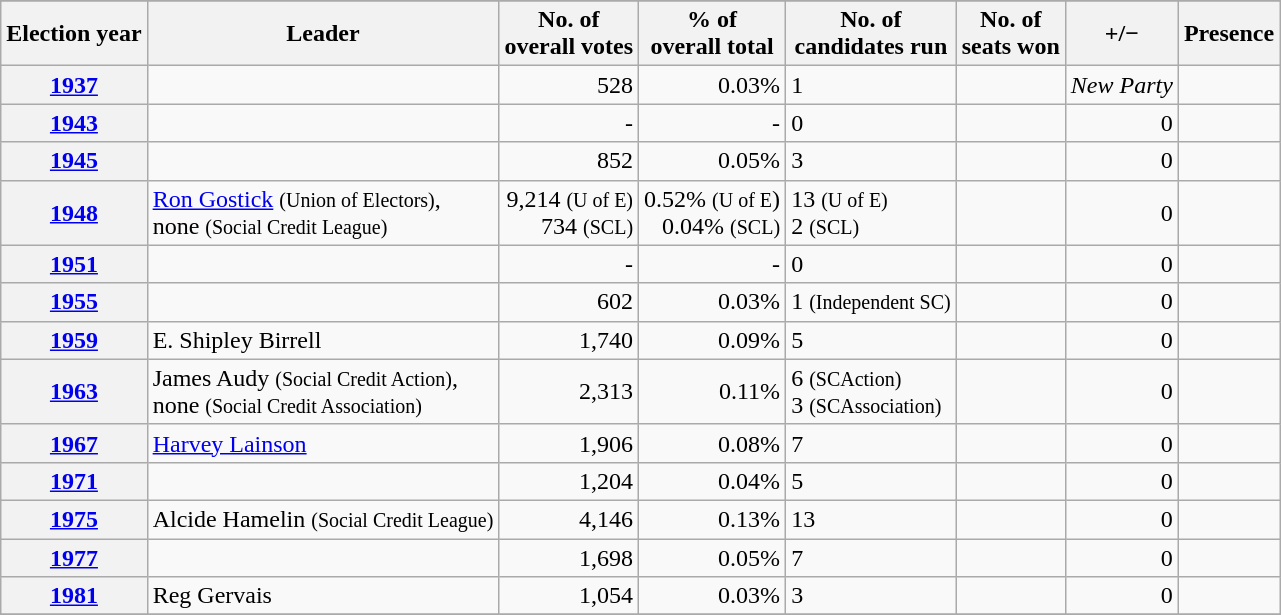<table class="wikitable plainrowheaders">
<tr>
</tr>
<tr>
<th scope="col">Election year</th>
<th scope="col">Leader</th>
<th scope="col">No. of<br>overall votes</th>
<th scope="col">% of<br>overall total</th>
<th scope="col">No. of<br>candidates run</th>
<th scope="col">No. of<br>seats won</th>
<th scope="col">+/−</th>
<th scope="col">Presence</th>
</tr>
<tr>
<th scope="row"><a href='#'>1937</a></th>
<td align=right></td>
<td align=right>528</td>
<td align=right>0.03%</td>
<td align=left>1</td>
<td><small> </small></td>
<td><em>New Party</em></td>
<td></td>
</tr>
<tr>
<th scope="row"><a href='#'>1943</a></th>
<td align=right></td>
<td align=right>-</td>
<td align=right>-</td>
<td align=left>0</td>
<td><small> </small></td>
<td align=right>0</td>
<td></td>
</tr>
<tr>
<th scope="row"><a href='#'>1945</a></th>
<td align=right></td>
<td align=right>852</td>
<td align=right>0.05%</td>
<td align=left>3</td>
<td><small> </small></td>
<td align=right>0</td>
<td></td>
</tr>
<tr>
<th scope="row"><a href='#'>1948</a></th>
<td><a href='#'>Ron Gostick</a> <small>(Union of Electors)</small>,<br>none <small>(Social Credit League)</small></td>
<td align=right>9,214 <small>(U of E)</small><br>734 <small>(SCL)</small></td>
<td align=right>0.52% <small>(U of E</small>)<br>0.04% <small>(SCL)</small></td>
<td align=left>13 <small>(U of E)</small><br>2 <small>(SCL)</small></td>
<td><small> </small></td>
<td align=right>0</td>
<td></td>
</tr>
<tr>
<th scope="row"><a href='#'>1951</a></th>
<td align=right></td>
<td align=right>-</td>
<td align=right>-</td>
<td align=left>0</td>
<td><small> </small></td>
<td align=right>0</td>
<td></td>
</tr>
<tr>
<th scope="row"><a href='#'>1955</a></th>
<td align=right></td>
<td align=right>602</td>
<td align=right>0.03%</td>
<td align=left>1 <small>(Independent SC)</small></td>
<td><small> </small></td>
<td align=right>0</td>
<td></td>
</tr>
<tr>
<th scope="row"><a href='#'>1959</a></th>
<td>E. Shipley Birrell</td>
<td align=right>1,740</td>
<td align=right>0.09%</td>
<td align=left>5</td>
<td><small> </small></td>
<td align=right>0</td>
<td></td>
</tr>
<tr>
<th scope="row"><a href='#'>1963</a></th>
<td>James Audy <small>(Social Credit Action)</small>,<br>none <small>(Social Credit Association)</small></td>
<td align=right>2,313</td>
<td align=right>0.11%</td>
<td align=left>6 <small>(SCAction)</small><br>3 <small>(SCAssociation)</small></td>
<td><small> </small></td>
<td align=right>0</td>
<td></td>
</tr>
<tr>
<th scope="row"><a href='#'>1967</a></th>
<td><a href='#'>Harvey Lainson</a></td>
<td align=right>1,906</td>
<td align=right>0.08%</td>
<td align=left>7</td>
<td><small> </small></td>
<td align=right>0</td>
<td></td>
</tr>
<tr>
<th scope="row"><a href='#'>1971</a></th>
<td></td>
<td align=right>1,204</td>
<td align=right>0.04%</td>
<td align=left>5</td>
<td><small> </small></td>
<td align=right>0</td>
<td></td>
</tr>
<tr>
<th scope="row"><a href='#'>1975</a></th>
<td>Alcide Hamelin <small>(Social Credit League)</small></td>
<td align=right>4,146</td>
<td align=right>0.13%</td>
<td align=left>13</td>
<td><small> </small></td>
<td align=right>0</td>
<td></td>
</tr>
<tr>
<th scope="row"><a href='#'>1977</a></th>
<td></td>
<td align=right>1,698</td>
<td align=right>0.05%</td>
<td align=left>7</td>
<td><small> </small></td>
<td align=right>0</td>
<td></td>
</tr>
<tr>
<th scope="row"><a href='#'>1981</a></th>
<td>Reg Gervais</td>
<td align=right>1,054</td>
<td align=right>0.03%</td>
<td align=left>3</td>
<td><small> </small></td>
<td align=right>0</td>
<td></td>
</tr>
<tr>
</tr>
</table>
